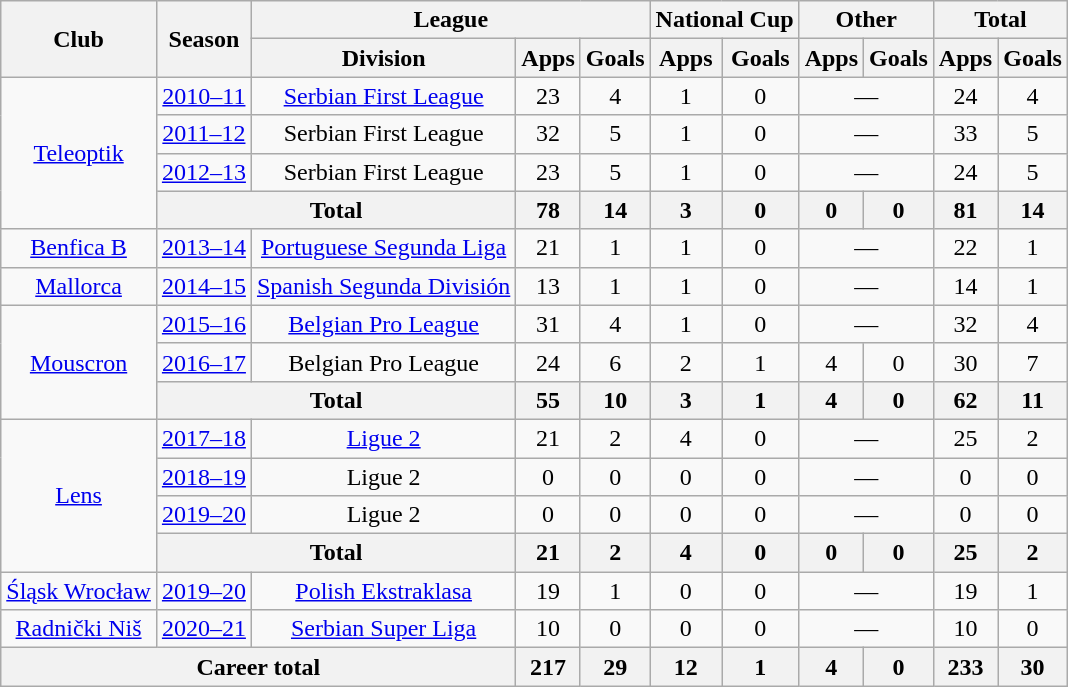<table class="wikitable" style="text-align:center" ,>
<tr>
<th rowspan="2">Club</th>
<th rowspan="2">Season</th>
<th colspan="3">League</th>
<th colspan="2">National Cup</th>
<th colspan="2">Other</th>
<th colspan="2">Total</th>
</tr>
<tr>
<th>Division</th>
<th>Apps</th>
<th>Goals</th>
<th>Apps</th>
<th>Goals</th>
<th>Apps</th>
<th>Goals</th>
<th>Apps</th>
<th>Goals</th>
</tr>
<tr>
<td rowspan="4"><a href='#'>Teleoptik</a></td>
<td><a href='#'>2010–11</a></td>
<td><a href='#'>Serbian First League</a></td>
<td>23</td>
<td>4</td>
<td>1</td>
<td>0</td>
<td colspan="2">—</td>
<td>24</td>
<td>4</td>
</tr>
<tr>
<td><a href='#'>2011–12</a></td>
<td>Serbian First League</td>
<td>32</td>
<td>5</td>
<td>1</td>
<td>0</td>
<td colspan="2">—</td>
<td>33</td>
<td>5</td>
</tr>
<tr>
<td><a href='#'>2012–13</a></td>
<td>Serbian First League</td>
<td>23</td>
<td>5</td>
<td>1</td>
<td>0</td>
<td colspan="2">—</td>
<td>24</td>
<td>5</td>
</tr>
<tr>
<th colspan="2">Total</th>
<th>78</th>
<th>14</th>
<th>3</th>
<th>0</th>
<th>0</th>
<th>0</th>
<th>81</th>
<th>14</th>
</tr>
<tr>
<td><a href='#'>Benfica B</a></td>
<td><a href='#'>2013–14</a></td>
<td><a href='#'>Portuguese Segunda Liga</a></td>
<td>21</td>
<td>1</td>
<td>1</td>
<td>0</td>
<td colspan="2">—</td>
<td>22</td>
<td>1</td>
</tr>
<tr>
<td><a href='#'>Mallorca</a></td>
<td><a href='#'>2014–15</a></td>
<td><a href='#'>Spanish Segunda División</a></td>
<td>13</td>
<td>1</td>
<td>1</td>
<td>0</td>
<td colspan="2">—</td>
<td>14</td>
<td>1</td>
</tr>
<tr>
<td rowspan="3"><a href='#'>Mouscron</a></td>
<td><a href='#'>2015–16</a></td>
<td><a href='#'>Belgian Pro League</a></td>
<td>31</td>
<td>4</td>
<td>1</td>
<td>0</td>
<td colspan="2">—</td>
<td>32</td>
<td>4</td>
</tr>
<tr>
<td><a href='#'>2016–17</a></td>
<td>Belgian Pro League</td>
<td>24</td>
<td>6</td>
<td>2</td>
<td>1</td>
<td>4</td>
<td>0</td>
<td>30</td>
<td>7</td>
</tr>
<tr>
<th colspan="2">Total</th>
<th>55</th>
<th>10</th>
<th>3</th>
<th>1</th>
<th>4</th>
<th>0</th>
<th>62</th>
<th>11</th>
</tr>
<tr>
<td rowspan="4"><a href='#'>Lens</a></td>
<td><a href='#'>2017–18</a></td>
<td><a href='#'>Ligue 2</a></td>
<td>21</td>
<td>2</td>
<td>4</td>
<td>0</td>
<td colspan="2">—</td>
<td>25</td>
<td>2</td>
</tr>
<tr>
<td><a href='#'>2018–19</a></td>
<td>Ligue 2</td>
<td>0</td>
<td>0</td>
<td>0</td>
<td>0</td>
<td colspan="2">—</td>
<td>0</td>
<td>0</td>
</tr>
<tr>
<td><a href='#'>2019–20</a></td>
<td>Ligue 2</td>
<td>0</td>
<td>0</td>
<td>0</td>
<td>0</td>
<td colspan="2">—</td>
<td>0</td>
<td>0</td>
</tr>
<tr>
<th colspan="2">Total</th>
<th>21</th>
<th>2</th>
<th>4</th>
<th>0</th>
<th>0</th>
<th>0</th>
<th>25</th>
<th>2</th>
</tr>
<tr>
<td><a href='#'>Śląsk Wrocław</a></td>
<td><a href='#'>2019–20</a></td>
<td><a href='#'>Polish Ekstraklasa</a></td>
<td>19</td>
<td>1</td>
<td>0</td>
<td>0</td>
<td colspan="2">—</td>
<td>19</td>
<td>1</td>
</tr>
<tr>
<td><a href='#'>Radnički Niš</a></td>
<td><a href='#'>2020–21</a></td>
<td><a href='#'>Serbian Super Liga</a></td>
<td>10</td>
<td>0</td>
<td>0</td>
<td>0</td>
<td colspan="2">—</td>
<td>10</td>
<td>0</td>
</tr>
<tr>
<th colspan="3">Career total</th>
<th>217</th>
<th>29</th>
<th>12</th>
<th>1</th>
<th>4</th>
<th>0</th>
<th>233</th>
<th>30</th>
</tr>
</table>
